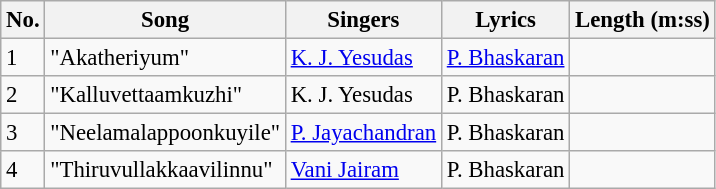<table class="wikitable" style="font-size:95%;">
<tr>
<th>No.</th>
<th>Song</th>
<th>Singers</th>
<th>Lyrics</th>
<th>Length (m:ss)</th>
</tr>
<tr>
<td>1</td>
<td>"Akatheriyum"</td>
<td><a href='#'>K. J. Yesudas</a></td>
<td><a href='#'>P. Bhaskaran</a></td>
<td></td>
</tr>
<tr>
<td>2</td>
<td>"Kalluvettaamkuzhi"</td>
<td>K. J. Yesudas</td>
<td>P. Bhaskaran</td>
<td></td>
</tr>
<tr>
<td>3</td>
<td>"Neelamalappoonkuyile"</td>
<td><a href='#'>P. Jayachandran</a></td>
<td>P. Bhaskaran</td>
<td></td>
</tr>
<tr>
<td>4</td>
<td>"Thiruvullakkaavilinnu"</td>
<td><a href='#'>Vani Jairam</a></td>
<td>P. Bhaskaran</td>
<td></td>
</tr>
</table>
